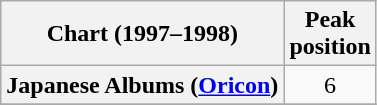<table class="wikitable sortable plainrowheaders" style="text-align:center;" border="1">
<tr>
<th scope="col">Chart (1997–1998)</th>
<th scope="col">Peak<br>position</th>
</tr>
<tr>
<th scope="row">Japanese Albums (<a href='#'>Oricon</a>)</th>
<td>6</td>
</tr>
<tr>
</tr>
</table>
